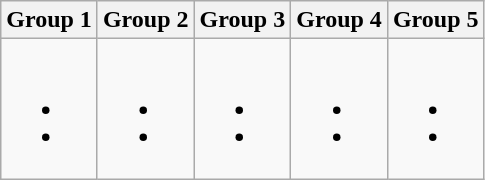<table class="wikitable" border="1">
<tr>
<th>Group 1</th>
<th>Group 2</th>
<th>Group 3</th>
<th>Group 4</th>
<th>Group 5</th>
</tr>
<tr>
<td><br><ul><li></li><li></li></ul></td>
<td><br><ul><li></li><li></li></ul></td>
<td><br><ul><li></li><li></li></ul></td>
<td><br><ul><li></li><li></li></ul></td>
<td><br><ul><li></li><li></li></ul></td>
</tr>
</table>
